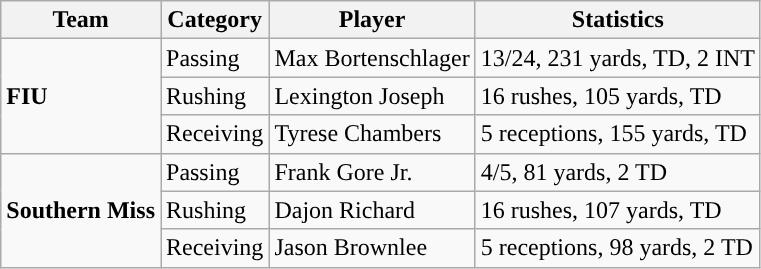<table class="wikitable" style="float: left;">
<tr>
<th>Team</th>
<th>Category</th>
<th>Player</th>
<th>Statistics</th>
</tr>
<tr>
<td rowspan=3><strong>FIU</strong></td>
<td>Passing</td>
<td>Max Bortenschlager</td>
<td>13/24, 231 yards, TD, 2 INT</td>
</tr>
<tr>
<td>Rushing</td>
<td>Lexington Joseph</td>
<td>16 rushes, 105 yards, TD</td>
</tr>
<tr>
<td>Receiving</td>
<td>Tyrese Chambers</td>
<td>5 receptions, 155 yards, TD</td>
</tr>
<tr>
<td rowspan=3><strong>Southern Miss</strong></td>
<td>Passing</td>
<td>Frank Gore Jr.</td>
<td>4/5, 81 yards, 2 TD</td>
</tr>
<tr>
<td>Rushing</td>
<td>Dajon Richard</td>
<td>16 rushes, 107 yards, TD</td>
</tr>
<tr>
<td>Receiving</td>
<td>Jason Brownlee</td>
<td>5 receptions, 98 yards, 2 TD</td>
</tr>
</table>
